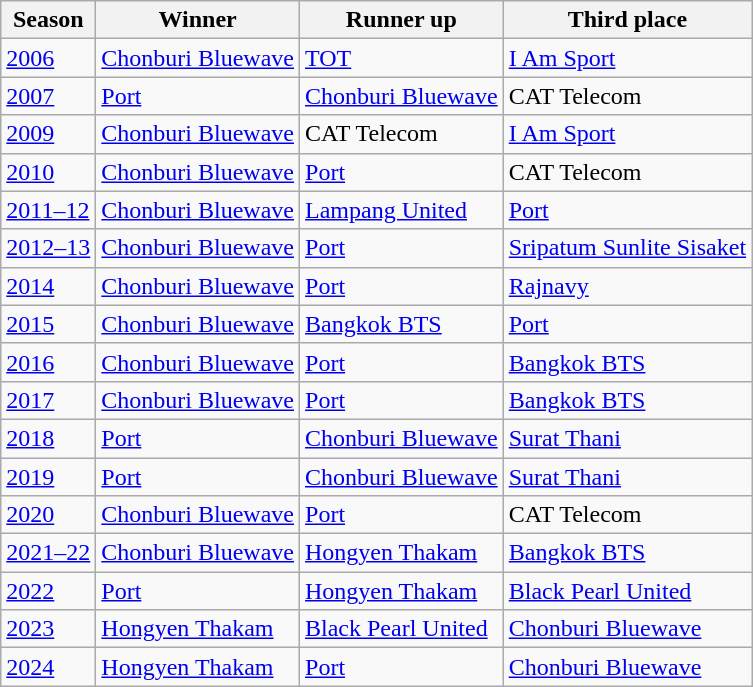<table class="wikitable">
<tr>
<th>Season</th>
<th>Winner</th>
<th>Runner up</th>
<th>Third place</th>
</tr>
<tr>
<td><a href='#'>2006</a></td>
<td><a href='#'>Chonburi Bluewave</a></td>
<td><a href='#'>TOT</a></td>
<td><a href='#'>I Am Sport</a></td>
</tr>
<tr>
<td><a href='#'>2007</a></td>
<td><a href='#'>Port</a></td>
<td><a href='#'>Chonburi Bluewave</a></td>
<td>CAT Telecom</td>
</tr>
<tr>
<td><a href='#'>2009</a></td>
<td><a href='#'>Chonburi Bluewave</a></td>
<td>CAT Telecom</td>
<td><a href='#'>I Am Sport</a></td>
</tr>
<tr>
<td><a href='#'>2010</a></td>
<td><a href='#'>Chonburi Bluewave</a></td>
<td><a href='#'>Port</a></td>
<td>CAT Telecom</td>
</tr>
<tr>
<td><a href='#'>2011–12</a></td>
<td><a href='#'>Chonburi Bluewave</a></td>
<td><a href='#'>Lampang United</a></td>
<td><a href='#'>Port</a></td>
</tr>
<tr>
<td><a href='#'>2012–13</a></td>
<td><a href='#'>Chonburi Bluewave</a></td>
<td><a href='#'>Port</a></td>
<td><a href='#'>Sripatum Sunlite Sisaket</a></td>
</tr>
<tr>
<td><a href='#'>2014</a></td>
<td><a href='#'>Chonburi Bluewave</a></td>
<td><a href='#'>Port</a></td>
<td><a href='#'>Rajnavy</a></td>
</tr>
<tr>
<td><a href='#'>2015</a></td>
<td><a href='#'>Chonburi Bluewave</a></td>
<td><a href='#'>Bangkok BTS</a></td>
<td><a href='#'>Port</a></td>
</tr>
<tr>
<td><a href='#'>2016</a></td>
<td><a href='#'>Chonburi Bluewave</a></td>
<td><a href='#'>Port</a></td>
<td><a href='#'>Bangkok BTS</a></td>
</tr>
<tr>
<td><a href='#'>2017</a></td>
<td><a href='#'>Chonburi Bluewave</a></td>
<td><a href='#'>Port</a></td>
<td><a href='#'>Bangkok BTS</a></td>
</tr>
<tr>
<td><a href='#'>2018</a></td>
<td><a href='#'>Port</a></td>
<td><a href='#'>Chonburi Bluewave</a></td>
<td><a href='#'>Surat Thani</a></td>
</tr>
<tr>
<td><a href='#'>2019</a></td>
<td><a href='#'>Port</a></td>
<td><a href='#'>Chonburi Bluewave</a></td>
<td><a href='#'>Surat Thani</a></td>
</tr>
<tr>
<td><a href='#'>2020</a></td>
<td><a href='#'>Chonburi Bluewave</a></td>
<td><a href='#'>Port</a></td>
<td>CAT Telecom</td>
</tr>
<tr>
<td><a href='#'>2021–22</a></td>
<td><a href='#'>Chonburi Bluewave</a></td>
<td><a href='#'>Hongyen Thakam</a></td>
<td><a href='#'>Bangkok BTS</a></td>
</tr>
<tr>
<td><a href='#'>2022</a></td>
<td><a href='#'>Port</a></td>
<td><a href='#'>Hongyen Thakam</a></td>
<td><a href='#'>Black Pearl United</a></td>
</tr>
<tr>
<td><a href='#'>2023</a></td>
<td><a href='#'>Hongyen Thakam</a></td>
<td><a href='#'>Black Pearl United</a></td>
<td><a href='#'>Chonburi Bluewave</a></td>
</tr>
<tr>
<td><a href='#'>2024</a></td>
<td><a href='#'>Hongyen Thakam</a></td>
<td><a href='#'>Port</a></td>
<td><a href='#'>Chonburi Bluewave</a></td>
</tr>
</table>
